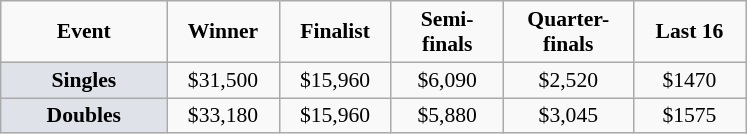<table class="wikitable" style="font-size:90%; text-align:center">
<tr>
<td width="104px"><strong>Event</strong></td>
<td width="68px"><strong>Winner</strong></td>
<td width="68px"><strong>Finalist</strong></td>
<td width="68px"><strong>Semi-finals</strong></td>
<td width="80px"><strong>Quarter-finals</strong></td>
<td width="68px"><strong>Last 16</strong></td>
</tr>
<tr>
<td bgcolor="#dfe2e9"><strong>Singles</strong></td>
<td>$31,500</td>
<td>$15,960</td>
<td>$6,090</td>
<td>$2,520</td>
<td>$1470</td>
</tr>
<tr>
<td bgcolor="#dfe2e9"><strong>Doubles</strong></td>
<td>$33,180</td>
<td>$15,960</td>
<td>$5,880</td>
<td>$3,045</td>
<td>$1575</td>
</tr>
</table>
